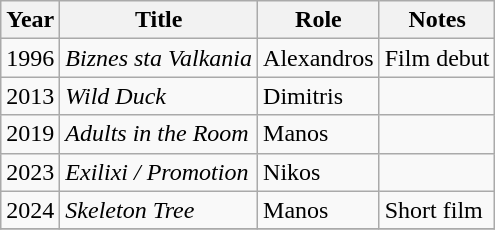<table class="wikitable sortable">
<tr>
<th>Year</th>
<th>Title</th>
<th>Role</th>
<th>Notes</th>
</tr>
<tr>
<td>1996</td>
<td><em>Biznes sta Valkania</em></td>
<td>Alexandros</td>
<td>Film debut</td>
</tr>
<tr>
<td>2013</td>
<td><em>Wild Duck</em></td>
<td>Dimitris</td>
<td></td>
</tr>
<tr>
<td>2019</td>
<td><em>Adults in the Room</em></td>
<td>Manos</td>
<td></td>
</tr>
<tr>
<td>2023</td>
<td><em>Exilixi / Promotion</em></td>
<td>Nikos</td>
<td></td>
</tr>
<tr>
<td>2024</td>
<td><em>Skeleton Tree</em></td>
<td>Manos</td>
<td>Short film</td>
</tr>
<tr>
</tr>
</table>
